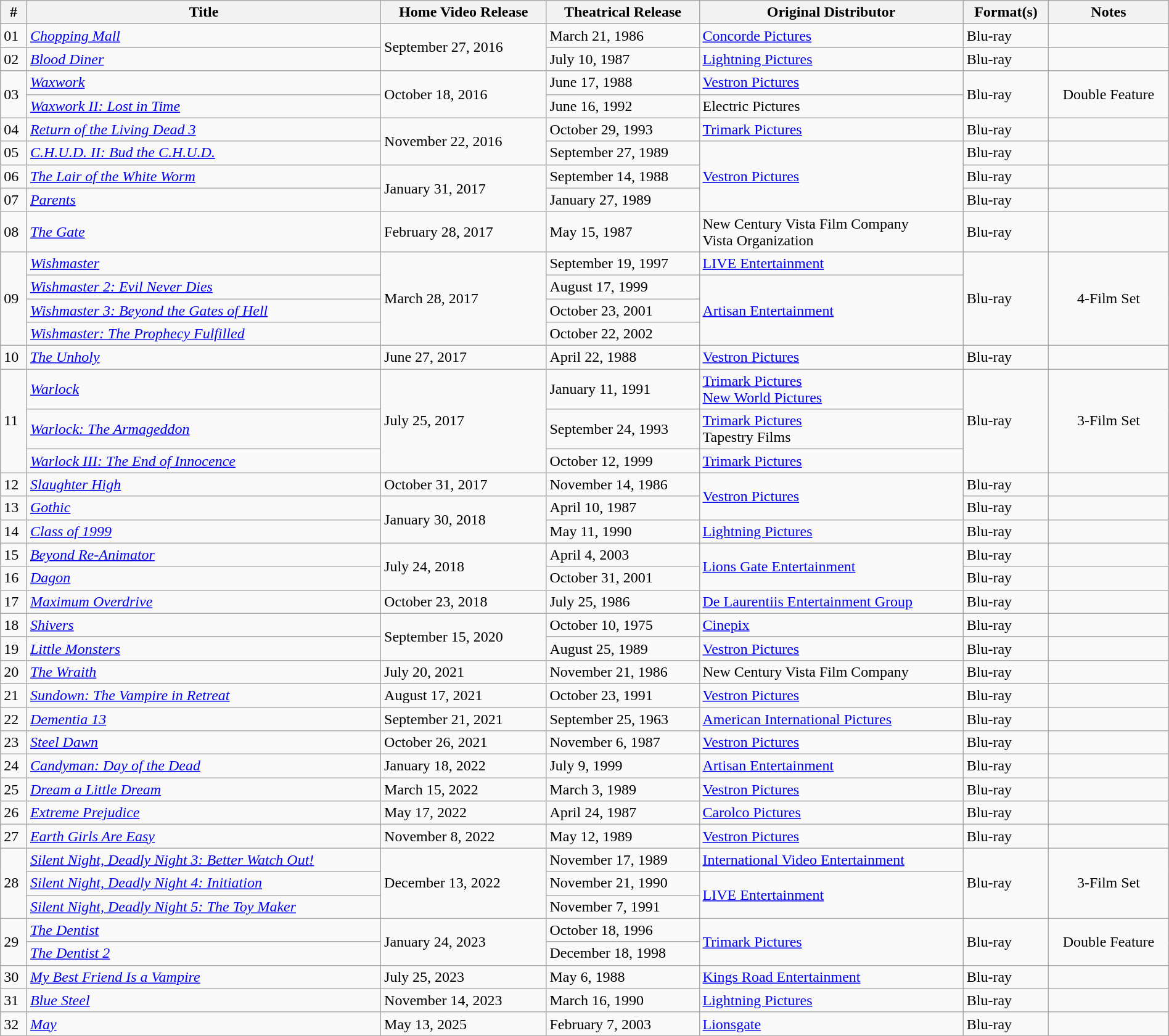<table class="wikitable sortable" width="100%">
<tr>
<th>#</th>
<th>Title</th>
<th>Home Video Release</th>
<th>Theatrical Release</th>
<th>Original Distributor</th>
<th>Format(s)</th>
<th>Notes</th>
</tr>
<tr>
<td>01</td>
<td><em><a href='#'>Chopping Mall</a></em></td>
<td rowspan="2">September 27, 2016</td>
<td>March 21, 1986</td>
<td><a href='#'>Concorde Pictures</a></td>
<td>Blu-ray</td>
<td></td>
</tr>
<tr>
<td>02</td>
<td><em><a href='#'>Blood Diner</a></em></td>
<td>July 10, 1987</td>
<td><a href='#'>Lightning Pictures</a></td>
<td>Blu-ray</td>
<td></td>
</tr>
<tr>
<td rowspan="2">03</td>
<td><em><a href='#'>Waxwork</a></em></td>
<td rowspan="2">October 18, 2016</td>
<td>June 17, 1988</td>
<td><a href='#'>Vestron Pictures</a></td>
<td rowspan="2">Blu-ray</td>
<td rowspan="2" align="center">Double Feature</td>
</tr>
<tr>
<td><em><a href='#'>Waxwork II: Lost in Time</a></em></td>
<td>June 16, 1992</td>
<td>Electric Pictures</td>
</tr>
<tr>
<td>04</td>
<td><em><a href='#'>Return of the Living Dead 3</a></em></td>
<td rowspan="2">November 22, 2016</td>
<td>October 29, 1993</td>
<td><a href='#'>Trimark Pictures</a></td>
<td>Blu-ray</td>
<td></td>
</tr>
<tr>
<td>05</td>
<td><em><a href='#'>C.H.U.D. II: Bud the C.H.U.D.</a></em></td>
<td>September 27, 1989</td>
<td rowspan="3"><a href='#'>Vestron Pictures</a></td>
<td>Blu-ray</td>
<td></td>
</tr>
<tr>
<td>06</td>
<td><em><a href='#'>The Lair of the White Worm</a></em></td>
<td rowspan="2">January 31, 2017</td>
<td>September 14, 1988</td>
<td>Blu-ray</td>
<td></td>
</tr>
<tr>
<td>07</td>
<td><em><a href='#'>Parents</a></em></td>
<td>January 27, 1989</td>
<td>Blu-ray</td>
<td></td>
</tr>
<tr>
<td>08</td>
<td><em><a href='#'>The Gate</a></em></td>
<td>February 28, 2017</td>
<td>May 15, 1987</td>
<td>New Century Vista Film Company<br>Vista Organization</td>
<td>Blu-ray</td>
<td></td>
</tr>
<tr>
<td rowspan="4">09</td>
<td><em><a href='#'>Wishmaster</a></em></td>
<td rowspan="4">March 28, 2017</td>
<td>September 19, 1997</td>
<td><a href='#'>LIVE Entertainment</a></td>
<td rowspan="4">Blu-ray</td>
<td rowspan="4" align="center">4-Film Set</td>
</tr>
<tr>
<td><em><a href='#'>Wishmaster 2: Evil Never Dies</a></em></td>
<td>August 17, 1999</td>
<td rowspan="3"><a href='#'>Artisan Entertainment</a></td>
</tr>
<tr>
<td><em><a href='#'>Wishmaster 3: Beyond the Gates of Hell</a></em></td>
<td>October 23, 2001</td>
</tr>
<tr>
<td><em><a href='#'>Wishmaster: The Prophecy Fulfilled</a></em></td>
<td>October 22, 2002</td>
</tr>
<tr>
<td>10</td>
<td><em><a href='#'>The Unholy</a></em></td>
<td>June 27, 2017</td>
<td>April 22, 1988</td>
<td><a href='#'>Vestron Pictures</a></td>
<td>Blu-ray</td>
<td></td>
</tr>
<tr>
<td rowspan="3">11</td>
<td><em><a href='#'>Warlock</a></em></td>
<td rowspan="3">July 25, 2017</td>
<td>January 11, 1991</td>
<td><a href='#'>Trimark Pictures</a><br><a href='#'>New World Pictures</a></td>
<td rowspan="3">Blu-ray</td>
<td rowspan="3" align="center">3-Film Set</td>
</tr>
<tr>
<td><em><a href='#'>Warlock: The Armageddon</a></em></td>
<td>September 24, 1993</td>
<td><a href='#'>Trimark Pictures</a><br>Tapestry Films</td>
</tr>
<tr>
<td><em><a href='#'>Warlock III: The End of Innocence</a></em></td>
<td>October 12, 1999</td>
<td><a href='#'>Trimark Pictures</a></td>
</tr>
<tr>
<td>12</td>
<td><em><a href='#'>Slaughter High</a></em></td>
<td>October 31, 2017</td>
<td>November 14, 1986</td>
<td rowspan="2"><a href='#'>Vestron Pictures</a></td>
<td>Blu-ray</td>
<td></td>
</tr>
<tr>
<td>13</td>
<td><em><a href='#'>Gothic</a></em></td>
<td rowspan="2">January 30, 2018</td>
<td>April 10, 1987</td>
<td>Blu-ray</td>
<td></td>
</tr>
<tr>
<td>14</td>
<td><em><a href='#'>Class of 1999</a></em></td>
<td>May 11, 1990</td>
<td><a href='#'>Lightning Pictures</a></td>
<td>Blu-ray</td>
<td></td>
</tr>
<tr>
<td>15</td>
<td><em><a href='#'>Beyond Re-Animator</a></em></td>
<td rowspan="2">July 24, 2018</td>
<td>April 4, 2003</td>
<td rowspan="2"><a href='#'>Lions Gate Entertainment</a></td>
<td>Blu-ray</td>
<td></td>
</tr>
<tr>
<td>16</td>
<td><em><a href='#'>Dagon</a></em></td>
<td>October 31, 2001</td>
<td>Blu-ray</td>
<td></td>
</tr>
<tr>
<td>17</td>
<td><em><a href='#'>Maximum Overdrive</a></em></td>
<td>October 23, 2018</td>
<td>July 25, 1986</td>
<td><a href='#'>De Laurentiis Entertainment Group</a></td>
<td>Blu-ray</td>
<td></td>
</tr>
<tr>
<td>18</td>
<td><em><a href='#'>Shivers</a></em></td>
<td rowspan="2">September 15, 2020</td>
<td>October 10, 1975</td>
<td><a href='#'>Cinepix</a></td>
<td>Blu-ray</td>
<td></td>
</tr>
<tr>
<td>19</td>
<td><em><a href='#'>Little Monsters</a></em></td>
<td>August 25, 1989</td>
<td><a href='#'>Vestron Pictures</a></td>
<td>Blu-ray</td>
<td></td>
</tr>
<tr>
<td>20</td>
<td><em><a href='#'>The Wraith</a></em></td>
<td>July 20, 2021</td>
<td>November 21, 1986</td>
<td>New Century Vista Film Company</td>
<td>Blu-ray</td>
<td></td>
</tr>
<tr>
<td>21</td>
<td><em><a href='#'>Sundown: The Vampire in Retreat</a></em></td>
<td>August 17, 2021</td>
<td>October 23, 1991</td>
<td><a href='#'>Vestron Pictures</a></td>
<td>Blu-ray</td>
<td></td>
</tr>
<tr>
<td>22</td>
<td><em><a href='#'>Dementia 13</a></em></td>
<td>September 21, 2021</td>
<td>September 25, 1963</td>
<td><a href='#'>American International Pictures</a></td>
<td>Blu-ray</td>
<td></td>
</tr>
<tr>
<td>23</td>
<td><em><a href='#'>Steel Dawn</a></em></td>
<td>October 26, 2021</td>
<td>November 6, 1987</td>
<td><a href='#'>Vestron Pictures</a></td>
<td>Blu-ray</td>
<td></td>
</tr>
<tr>
<td>24</td>
<td><em><a href='#'>Candyman: Day of the Dead</a></em></td>
<td>January 18, 2022</td>
<td>July 9, 1999</td>
<td><a href='#'>Artisan Entertainment</a></td>
<td>Blu-ray</td>
<td></td>
</tr>
<tr>
<td>25</td>
<td><em><a href='#'>Dream a Little Dream</a></em></td>
<td>March 15, 2022</td>
<td>March 3, 1989</td>
<td><a href='#'>Vestron Pictures</a></td>
<td>Blu-ray</td>
<td></td>
</tr>
<tr>
<td>26</td>
<td><em><a href='#'>Extreme Prejudice</a></em></td>
<td>May 17, 2022</td>
<td>April 24, 1987</td>
<td><a href='#'>Carolco Pictures</a></td>
<td>Blu-ray</td>
<td></td>
</tr>
<tr>
<td>27</td>
<td><em><a href='#'>Earth Girls Are Easy</a></em></td>
<td>November 8, 2022</td>
<td>May 12, 1989</td>
<td><a href='#'>Vestron Pictures</a></td>
<td>Blu-ray</td>
<td></td>
</tr>
<tr>
<td rowspan="3">28</td>
<td><em><a href='#'>Silent Night, Deadly Night 3: Better Watch Out!</a></em></td>
<td rowspan="3">December 13, 2022</td>
<td>November 17, 1989</td>
<td><a href='#'>International Video Entertainment</a></td>
<td rowspan="3">Blu-ray</td>
<td rowspan="3" align="center">3-Film Set</td>
</tr>
<tr>
<td><em><a href='#'>Silent Night, Deadly Night 4: Initiation</a></em></td>
<td>November 21, 1990</td>
<td rowspan="2"><a href='#'>LIVE Entertainment</a></td>
</tr>
<tr>
<td><em><a href='#'>Silent Night, Deadly Night 5: The Toy Maker</a></em></td>
<td>November 7, 1991</td>
</tr>
<tr>
<td rowspan="2">29</td>
<td><em><a href='#'>The Dentist</a></em></td>
<td rowspan="2">January 24, 2023</td>
<td>October 18, 1996</td>
<td rowspan="2"><a href='#'>Trimark Pictures</a></td>
<td rowspan="2">Blu-ray</td>
<td rowspan="2" align="center">Double Feature</td>
</tr>
<tr>
<td><em><a href='#'>The Dentist 2</a></em></td>
<td>December 18, 1998</td>
</tr>
<tr>
<td>30</td>
<td><em><a href='#'>My Best Friend Is a Vampire</a></em></td>
<td>July 25, 2023</td>
<td>May 6, 1988</td>
<td><a href='#'>Kings Road Entertainment</a></td>
<td>Blu-ray</td>
<td></td>
</tr>
<tr>
<td>31</td>
<td><em><a href='#'>Blue Steel</a></em></td>
<td>November 14, 2023</td>
<td>March 16, 1990</td>
<td><a href='#'>Lightning Pictures</a></td>
<td>Blu-ray</td>
<td></td>
</tr>
<tr>
<td>32</td>
<td><em><a href='#'>May</a></em></td>
<td>May 13, 2025</td>
<td>February 7, 2003</td>
<td><a href='#'>Lionsgate</a></td>
<td>Blu-ray</td>
<td></td>
</tr>
</table>
